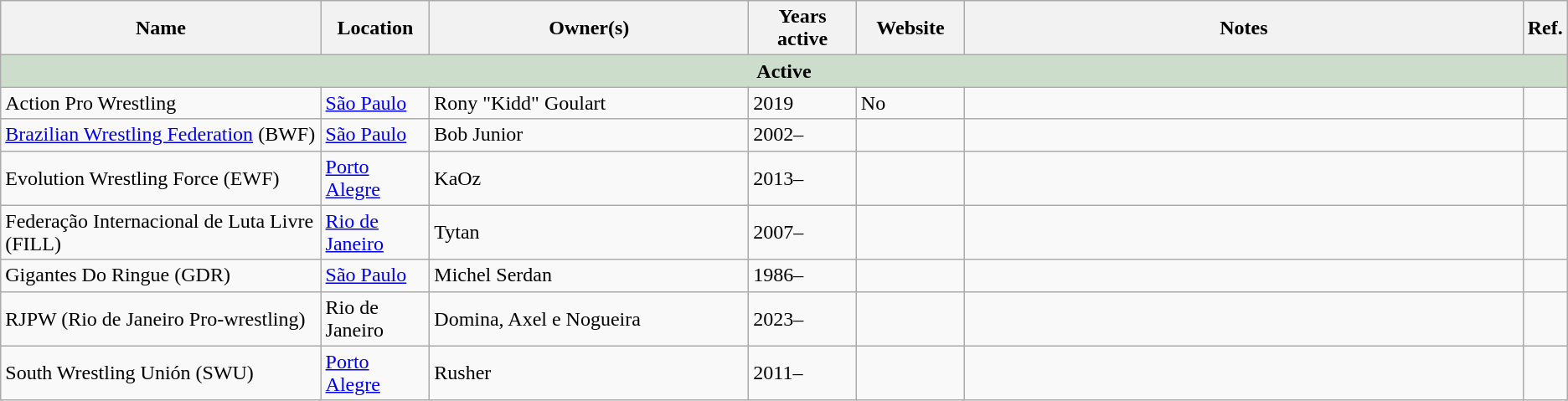<table class="wikitable sortable" style="text-align: left;">
<tr>
<th width="21%">Name</th>
<th width="7%">Location</th>
<th width="21%">Owner(s)</th>
<th width="7%">Years active</th>
<th width="7%">Website</th>
<th width="55%">Notes</th>
<th>Ref.</th>
</tr>
<tr>
<td colspan=7 style="background: #ccddcc;" align=center><strong>Active</strong></td>
</tr>
<tr>
<td>Action Pro Wrestling</td>
<td><a href='#'>São Paulo</a></td>
<td>Rony "Kidd" Goulart</td>
<td>2019</td>
<td>No</td>
<td></td>
<td></td>
</tr>
<tr>
<td><a href='#'>Brazilian Wrestling Federation</a> (BWF)</td>
<td><a href='#'>São Paulo</a></td>
<td>Bob Junior</td>
<td>2002–</td>
<td></td>
<td></td>
<td></td>
</tr>
<tr>
<td>Evolution Wrestling Force (EWF)</td>
<td><a href='#'>Porto Alegre</a></td>
<td>KaOz</td>
<td>2013–</td>
<td></td>
<td></td>
<td></td>
</tr>
<tr>
<td>Federação Internacional de Luta Livre (FILL)</td>
<td><a href='#'>Rio de Janeiro</a></td>
<td>Tytan</td>
<td>2007–</td>
<td></td>
<td></td>
<td></td>
</tr>
<tr>
<td>Gigantes Do Ringue (GDR)</td>
<td><a href='#'>São Paulo</a></td>
<td>Michel Serdan</td>
<td>1986–</td>
<td></td>
<td></td>
<td></td>
</tr>
<tr>
<td>RJPW (Rio de Janeiro Pro-wrestling)</td>
<td>Rio de Janeiro</td>
<td>Domina, Axel e Nogueira</td>
<td>2023–</td>
<td></td>
<td></td>
<td></td>
</tr>
<tr>
<td>South Wrestling Unión (SWU)</td>
<td><a href='#'>Porto Alegre</a></td>
<td>Rusher</td>
<td>2011–</td>
<td></td>
<td></td>
<td></td>
</tr>
</table>
